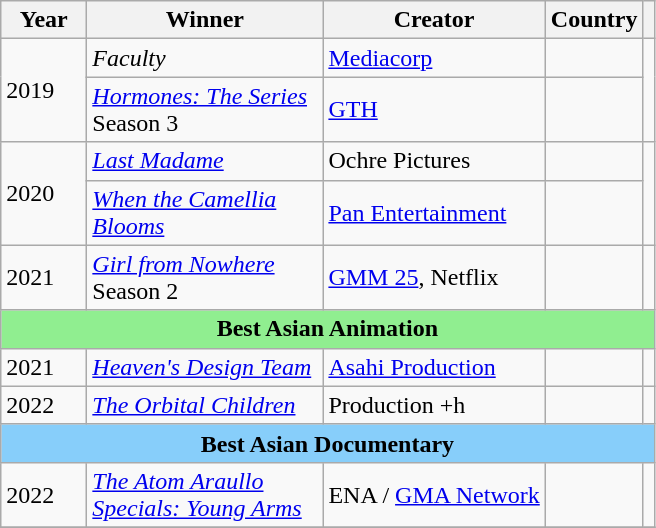<table class="wikitable" align="center" |>
<tr>
<th style="width:50px">Year</th>
<th style="width:150px">Winner</th>
<th>Creator</th>
<th>Country</th>
<th></th>
</tr>
<tr>
<td rowspan="2">2019</td>
<td><em>Faculty</em></td>
<td><a href='#'>Mediacorp</a></td>
<td></td>
<td rowspan="2" style="text-align: center;"></td>
</tr>
<tr>
<td><em><a href='#'>Hormones: The Series</a></em> Season 3</td>
<td><a href='#'>GTH</a></td>
<td></td>
</tr>
<tr>
<td rowspan="2">2020</td>
<td><em><a href='#'>Last Madame</a></em></td>
<td>Ochre Pictures</td>
<td></td>
<td rowspan="2" style="text-align: center;"></td>
</tr>
<tr>
<td><em><a href='#'>When the Camellia Blooms</a></em></td>
<td><a href='#'>Pan Entertainment</a></td>
<td></td>
</tr>
<tr>
<td rowspan="1">2021</td>
<td><em><a href='#'>Girl from Nowhere</a></em> Season 2</td>
<td><a href='#'>GMM 25</a>, Netflix</td>
<td></td>
<td rowspan="1" style="text-align: center;"></td>
</tr>
<tr>
<th colspan="5" style="background:#90EE90"><strong>Best Asian Animation</strong></th>
</tr>
<tr>
<td rowspan="1">2021</td>
<td><em><a href='#'>Heaven's Design Team</a></em></td>
<td><a href='#'>Asahi Production</a></td>
<td></td>
<td rowspan="1" style="text-align: center;"></td>
</tr>
<tr>
<td rowspan="1">2022</td>
<td><em><a href='#'>The Orbital Children</a></em></td>
<td>Production +h</td>
<td></td>
<td rowspan="1" style="text-align: center;"></td>
</tr>
<tr>
<th colspan="5" style="background:#87CEFA"><strong>Best Asian Documentary</strong></th>
</tr>
<tr>
<td rowspan="1">2022</td>
<td><em><a href='#'>The Atom Araullo Specials: Young Arms</a></em></td>
<td>ENA / <a href='#'>GMA Network</a></td>
<td></td>
<td rowspan="1" style="text-align: center;"></td>
</tr>
<tr>
</tr>
</table>
